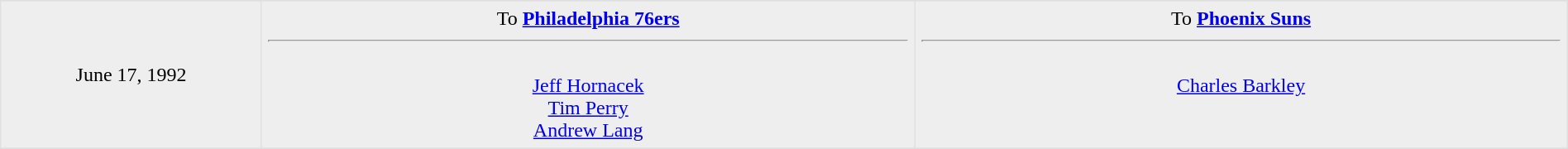<table border=1 style="border-collapse:collapse; text-align: center; width: 100%" bordercolor="#DFDFDF" cellpadding="5">
<tr>
</tr>
<tr bgcolor="eeeeee">
<td style="width:12%">June 17, 1992</td>
<td style="width:30%" valign="top">To <strong><a href='#'>Philadelphia 76ers</a></strong><hr><br> <a href='#'>Jeff Hornacek</a><br>
 <a href='#'>Tim Perry</a><br>
 <a href='#'>Andrew Lang</a></td>
<td style="width:30%" valign="top">To <strong><a href='#'>Phoenix Suns</a></strong><hr><br> <a href='#'>Charles Barkley</a></td>
</tr>
<tr>
</tr>
</table>
